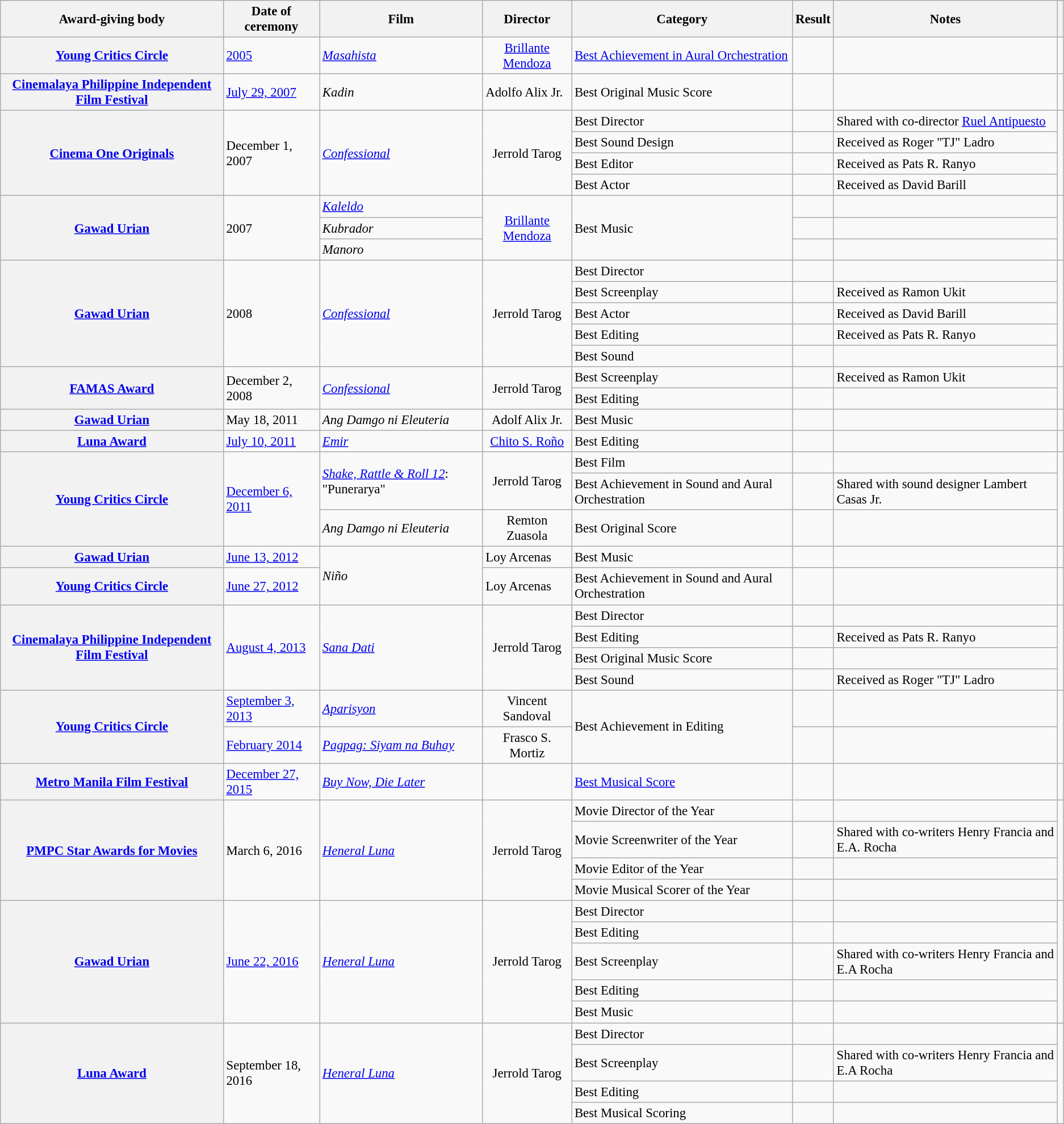<table class="wikitable plainrowheaders" style="font-size: 95%;">
<tr>
<th scope="col">Award-giving body</th>
<th scope="col">Date of ceremony</th>
<th scope="col">Film</th>
<th scope="col">Director</th>
<th scope="col">Category</th>
<th scope="col">Result</th>
<th scope="col" class="unsortable">Notes</th>
<th scope="col" class="unsortable"></th>
</tr>
<tr>
<th scope="row"><a href='#'>Young Critics Circle</a></th>
<td><a href='#'>2005</a></td>
<td><em><a href='#'>Masahista</a></em></td>
<td style="text-align: center;"><a href='#'>Brillante Mendoza</a></td>
<td><a href='#'>Best Achievement in Aural Orchestration</a></td>
<td></td>
<td></td>
<td style="text-align: center;"></td>
</tr>
<tr>
<th scope="row"><a href='#'>Cinemalaya Philippine Independent Film Festival</a></th>
<td><a href='#'>July 29, 2007</a></td>
<td><em>Kadin</em></td>
<td>Adolfo Alix Jr.</td>
<td>Best Original Music Score</td>
<td></td>
<td></td>
<td style="text-align: center;"></td>
</tr>
<tr>
<th scope="row" rowspan=4><a href='#'>Cinema One Originals</a></th>
<td rowspan=4>December 1, 2007</td>
<td rowspan=4><em><a href='#'>Confessional</a></em></td>
<td rowspan=4 style="text-align: center;">Jerrold Tarog</td>
<td>Best Director</td>
<td></td>
<td>Shared with co-director <a href='#'>Ruel Antipuesto</a></td>
<td rowspan=4 style="text-align: center;"></td>
</tr>
<tr>
<td>Best Sound Design</td>
<td></td>
<td>Received as Roger "TJ" Ladro</td>
</tr>
<tr>
<td>Best Editor</td>
<td></td>
<td>Received as Pats R. Ranyo</td>
</tr>
<tr>
<td>Best Actor</td>
<td></td>
<td>Received as David Barill</td>
</tr>
<tr>
<th scope="row" rowspan=3><a href='#'>Gawad Urian</a></th>
<td rowspan=3>2007</td>
<td><em><a href='#'>Kaleldo</a></em></td>
<td rowspan=3 style="text-align: center;"><a href='#'>Brillante Mendoza</a></td>
<td rowspan=3>Best Music</td>
<td></td>
<td></td>
<td rowspan=3 style="text-align: center;"></td>
</tr>
<tr>
<td><em>Kubrador</em></td>
<td></td>
<td></td>
</tr>
<tr>
<td><em>Manoro</em></td>
<td></td>
<td></td>
</tr>
<tr>
<th scope="row" rowspan=5><a href='#'>Gawad Urian</a></th>
<td rowspan=5>2008</td>
<td rowspan=5><em><a href='#'>Confessional</a></em></td>
<td rowspan=5 style="text-align: center;">Jerrold Tarog</td>
<td>Best Director</td>
<td></td>
<td></td>
<td rowspan=5 style="text-align: center;"></td>
</tr>
<tr>
<td>Best Screenplay</td>
<td></td>
<td>Received as Ramon Ukit</td>
</tr>
<tr>
<td>Best Actor</td>
<td></td>
<td>Received as David Barill</td>
</tr>
<tr>
<td>Best Editing</td>
<td></td>
<td>Received as Pats R. Ranyo</td>
</tr>
<tr>
<td>Best Sound</td>
<td></td>
<td></td>
</tr>
<tr>
<th scope="row" rowspan=2><a href='#'>FAMAS Award</a></th>
<td rowspan=2>December 2, 2008</td>
<td rowspan=2><em><a href='#'>Confessional</a></em></td>
<td rowspan=2 style="text-align: center;">Jerrold Tarog</td>
<td>Best Screenplay</td>
<td></td>
<td>Received as Ramon Ukit</td>
<td rowspan=2 style="text-align: center;"></td>
</tr>
<tr>
<td>Best Editing</td>
<td></td>
<td></td>
</tr>
<tr>
<th scope="row"><a href='#'>Gawad Urian</a></th>
<td>May 18, 2011</td>
<td><em>Ang Damgo ni Eleuteria</em></td>
<td style="text-align: center;">Adolf Alix Jr.</td>
<td>Best Music</td>
<td></td>
<td></td>
<td style="text-align: center;"></td>
</tr>
<tr>
<th scope="row"><a href='#'>Luna Award</a></th>
<td><a href='#'>July 10, 2011</a></td>
<td><em><a href='#'>Emir</a></em></td>
<td style="text-align: center;"><a href='#'>Chito S. Roño</a></td>
<td>Best Editing</td>
<td></td>
<td></td>
<td style="text-align: center;"></td>
</tr>
<tr>
<th rowspan=3 scope="row"><a href='#'>Young Critics Circle</a></th>
<td rowspan=3><a href='#'>December 6, 2011</a></td>
<td rowspan=2><em><a href='#'>Shake, Rattle & Roll 12</a></em>: "Punerarya"</td>
<td rowspan=2 style="text-align: center;">Jerrold Tarog</td>
<td>Best Film</td>
<td></td>
<td></td>
<td rowspan=3 style="text-align: center;"></td>
</tr>
<tr>
<td>Best Achievement in Sound and Aural Orchestration</td>
<td></td>
<td>Shared with sound designer Lambert Casas Jr.</td>
</tr>
<tr>
<td><em>Ang Damgo ni Eleuteria</em></td>
<td style="text-align: center;">Remton Zuasola</td>
<td>Best Original Score</td>
<td></td>
<td></td>
</tr>
<tr>
<th scope="row"><a href='#'>Gawad Urian</a></th>
<td><a href='#'>June 13, 2012</a></td>
<td rowspan=2><em>Niño</em></td>
<td>Loy Arcenas</td>
<td>Best Music</td>
<td></td>
<td></td>
<td style="text-align: center;"></td>
</tr>
<tr>
<th scope="row"><a href='#'>Young Critics Circle</a></th>
<td><a href='#'>June 27, 2012</a></td>
<td>Loy Arcenas</td>
<td>Best Achievement in Sound and Aural Orchestration</td>
<td></td>
<td></td>
<td style="text-align: center;"></td>
</tr>
<tr>
<th scope="row" rowspan=4><a href='#'>Cinemalaya Philippine Independent Film Festival</a></th>
<td rowspan=4><a href='#'>August 4, 2013</a></td>
<td rowspan=4><em><a href='#'>Sana Dati</a></em></td>
<td rowspan=4  style="text-align: center;">Jerrold Tarog</td>
<td>Best Director</td>
<td></td>
<td></td>
<td rowspan=4 style="text-align: center;"></td>
</tr>
<tr>
<td>Best Editing</td>
<td></td>
<td>Received as Pats R. Ranyo</td>
</tr>
<tr>
<td>Best Original Music Score</td>
<td></td>
<td></td>
</tr>
<tr>
<td>Best Sound</td>
<td></td>
<td>Received as Roger "TJ" Ladro</td>
</tr>
<tr>
<th scope="row" rowspan=2><a href='#'>Young Critics Circle</a></th>
<td><a href='#'>September 3, 2013</a></td>
<td><em><a href='#'>Aparisyon</a></em></td>
<td style="text-align: center;">Vincent Sandoval</td>
<td rowspan=2>Best Achievement in Editing</td>
<td></td>
<td></td>
<td rowspan=2 style="text-align: center;"></td>
</tr>
<tr>
<td><a href='#'>February 2014</a></td>
<td><em><a href='#'>Pagpag: Siyam na Buhay</a></em></td>
<td style="text-align: center;">Frasco S. Mortiz</td>
<td></td>
<td></td>
</tr>
<tr>
<th scope="row"><a href='#'>Metro Manila Film Festival</a></th>
<td><a href='#'>December 27, 2015</a></td>
<td><em><a href='#'>Buy Now, Die Later</a></em></td>
<td style="text-align: center;"></td>
<td><a href='#'>Best Musical Score</a></td>
<td></td>
<td></td>
<td style="text-align: center;"></td>
</tr>
<tr>
<th scope="row" rowspan=4><a href='#'>PMPC Star Awards for Movies</a></th>
<td rowspan=4>March 6, 2016</td>
<td rowspan=4><em><a href='#'>Heneral Luna</a></em></td>
<td rowspan=4 style="text-align: center;">Jerrold Tarog</td>
<td>Movie Director of the Year</td>
<td></td>
<td></td>
<td rowspan=4 style="text-align: center;"></td>
</tr>
<tr>
<td>Movie Screenwriter of the Year</td>
<td></td>
<td>Shared with co-writers Henry Francia and E.A. Rocha</td>
</tr>
<tr>
<td>Movie Editor of the Year</td>
<td></td>
<td></td>
</tr>
<tr>
<td>Movie Musical Scorer of the Year</td>
<td></td>
<td></td>
</tr>
<tr>
<th scope="row" rowspan=5><a href='#'>Gawad Urian</a></th>
<td rowspan=5><a href='#'>June 22, 2016</a></td>
<td rowspan=5><em><a href='#'>Heneral Luna</a></em></td>
<td rowspan=5 style="text-align: center;">Jerrold Tarog</td>
<td>Best Director</td>
<td></td>
<td></td>
<td rowspan=5 style="text-align: center;"></td>
</tr>
<tr>
<td>Best Editing</td>
<td></td>
<td></td>
</tr>
<tr>
<td>Best Screenplay</td>
<td></td>
<td>Shared with co-writers Henry Francia and E.A Rocha</td>
</tr>
<tr>
<td>Best Editing</td>
<td></td>
<td></td>
</tr>
<tr>
<td>Best Music</td>
<td></td>
<td></td>
</tr>
<tr>
<th scope="row" rowspan=4><a href='#'>Luna Award</a></th>
<td rowspan=4>September 18, 2016</td>
<td rowspan=4><em><a href='#'>Heneral Luna</a></em></td>
<td rowspan=4 style="text-align: center;">Jerrold Tarog</td>
<td>Best Director</td>
<td></td>
<td></td>
<td rowspan=4 style="text-align: center;"></td>
</tr>
<tr>
<td>Best Screenplay</td>
<td></td>
<td>Shared with co-writers Henry Francia and E.A Rocha</td>
</tr>
<tr>
<td>Best Editing</td>
<td></td>
<td></td>
</tr>
<tr>
<td>Best Musical Scoring</td>
<td></td>
<td></td>
</tr>
</table>
